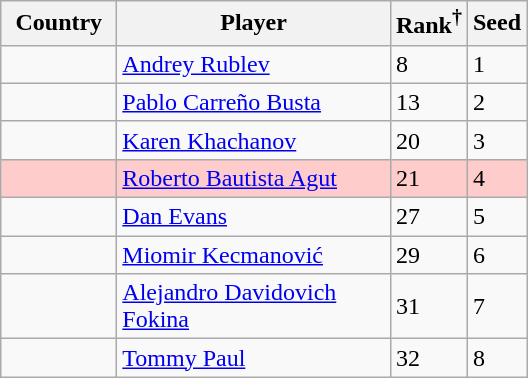<table class="sortable wikitable nowrap">
<tr>
<th width="70">Country</th>
<th width="175">Player</th>
<th>Rank<sup>†</sup></th>
<th>Seed</th>
</tr>
<tr>
<td></td>
<td><a href='#'>Andrey Rublev</a></td>
<td>8</td>
<td>1</td>
</tr>
<tr>
<td></td>
<td><a href='#'>Pablo Carreño Busta</a></td>
<td>13</td>
<td>2</td>
</tr>
<tr>
<td></td>
<td><a href='#'>Karen Khachanov</a></td>
<td>20</td>
<td>3</td>
</tr>
<tr bgcolor=#fcc>
<td></td>
<td><a href='#'>Roberto Bautista Agut</a></td>
<td>21</td>
<td>4</td>
</tr>
<tr>
<td></td>
<td><a href='#'>Dan Evans</a></td>
<td>27</td>
<td>5</td>
</tr>
<tr>
<td></td>
<td><a href='#'>Miomir Kecmanović</a></td>
<td>29</td>
<td>6</td>
</tr>
<tr>
<td></td>
<td><a href='#'>Alejandro Davidovich Fokina</a></td>
<td>31</td>
<td>7</td>
</tr>
<tr>
<td></td>
<td><a href='#'>Tommy Paul</a></td>
<td>32</td>
<td>8</td>
</tr>
</table>
